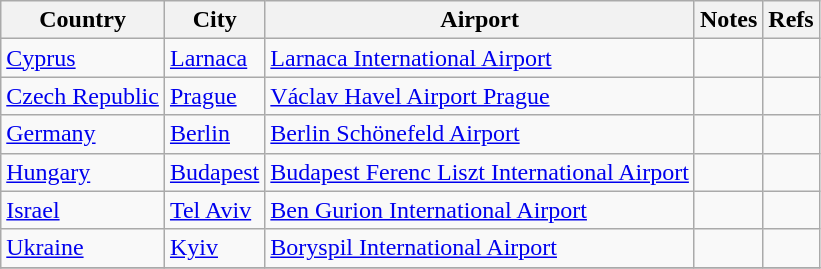<table class="wikitable">
<tr>
<th>Country</th>
<th>City</th>
<th>Airport</th>
<th>Notes</th>
<th>Refs</th>
</tr>
<tr>
<td><a href='#'>Cyprus</a></td>
<td><a href='#'>Larnaca</a></td>
<td><a href='#'>Larnaca International Airport</a></td>
<td></td>
<td align=center></td>
</tr>
<tr>
<td><a href='#'>Czech Republic</a></td>
<td><a href='#'>Prague</a></td>
<td><a href='#'>Václav Havel Airport Prague</a></td>
<td></td>
<td align=center></td>
</tr>
<tr>
<td><a href='#'>Germany</a></td>
<td><a href='#'>Berlin</a></td>
<td><a href='#'>Berlin Schönefeld Airport</a></td>
<td></td>
<td align=center></td>
</tr>
<tr>
<td><a href='#'>Hungary</a></td>
<td><a href='#'>Budapest</a></td>
<td><a href='#'>Budapest Ferenc Liszt International Airport</a></td>
<td></td>
<td align=center></td>
</tr>
<tr>
<td><a href='#'>Israel</a></td>
<td><a href='#'>Tel Aviv</a></td>
<td><a href='#'>Ben Gurion International Airport</a></td>
<td></td>
<td align=center></td>
</tr>
<tr>
<td><a href='#'>Ukraine</a></td>
<td><a href='#'>Kyiv</a></td>
<td><a href='#'>Boryspil International Airport</a></td>
<td></td>
<td align=center></td>
</tr>
<tr>
</tr>
</table>
